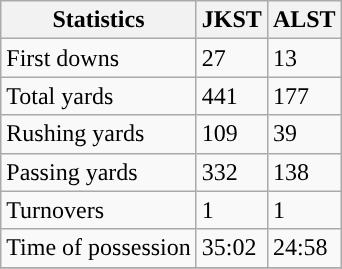<table class="wikitable">
<tr>
<th>Statistics</th>
<th>JKST</th>
<th>ALST</th>
</tr>
<tr>
<td>First downs</td>
<td>27</td>
<td>13</td>
</tr>
<tr>
<td>Total yards</td>
<td>441</td>
<td>177</td>
</tr>
<tr>
<td>Rushing yards</td>
<td>109</td>
<td>39</td>
</tr>
<tr>
<td>Passing yards</td>
<td>332</td>
<td>138</td>
</tr>
<tr>
<td>Turnovers</td>
<td>1</td>
<td>1</td>
</tr>
<tr>
<td>Time of possession</td>
<td>35:02</td>
<td>24:58</td>
</tr>
<tr>
</tr>
</table>
